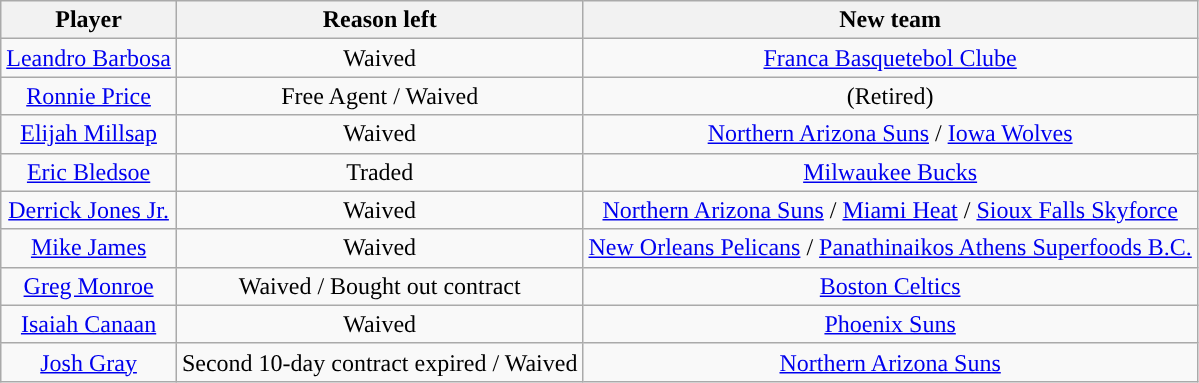<table class="wikitable sortable sortable">
<tr>
<th>Player</th>
<th>Reason left</th>
<th>New team</th>
</tr>
<tr style="text-align: center">
<td><a href='#'>Leandro Barbosa</a></td>
<td>Waived</td>
<td> <a href='#'>Franca Basquetebol Clube</a></td>
</tr>
<tr style="text-align: center">
<td><a href='#'>Ronnie Price</a></td>
<td>Free Agent / Waived</td>
<td> (Retired)</td>
</tr>
<tr style="text-align: center">
<td><a href='#'>Elijah Millsap</a></td>
<td>Waived</td>
<td><a href='#'>Northern Arizona Suns</a> / <a href='#'>Iowa Wolves</a></td>
</tr>
<tr style="text-align: center">
<td><a href='#'>Eric Bledsoe</a></td>
<td>Traded</td>
<td><a href='#'>Milwaukee Bucks</a></td>
</tr>
<tr style="text-align: center">
<td><a href='#'>Derrick Jones Jr.</a></td>
<td>Waived</td>
<td><a href='#'>Northern Arizona Suns</a> / <a href='#'>Miami Heat</a> / <a href='#'>Sioux Falls Skyforce</a></td>
</tr>
<tr style="text-align: center">
<td><a href='#'>Mike James</a></td>
<td>Waived</td>
<td><a href='#'>New Orleans Pelicans</a> /  <a href='#'>Panathinaikos Athens Superfoods B.C.</a></td>
</tr>
<tr style="text-align: center">
<td><a href='#'>Greg Monroe</a></td>
<td>Waived / Bought out contract</td>
<td><a href='#'>Boston Celtics</a></td>
</tr>
<tr style="text-align: center">
<td><a href='#'>Isaiah Canaan</a></td>
<td>Waived</td>
<td><a href='#'>Phoenix Suns</a></td>
</tr>
<tr style="text-align: center">
<td><a href='#'>Josh Gray</a></td>
<td>Second 10-day contract expired / Waived</td>
<td><a href='#'>Northern Arizona Suns</a></td>
</tr>
</table>
